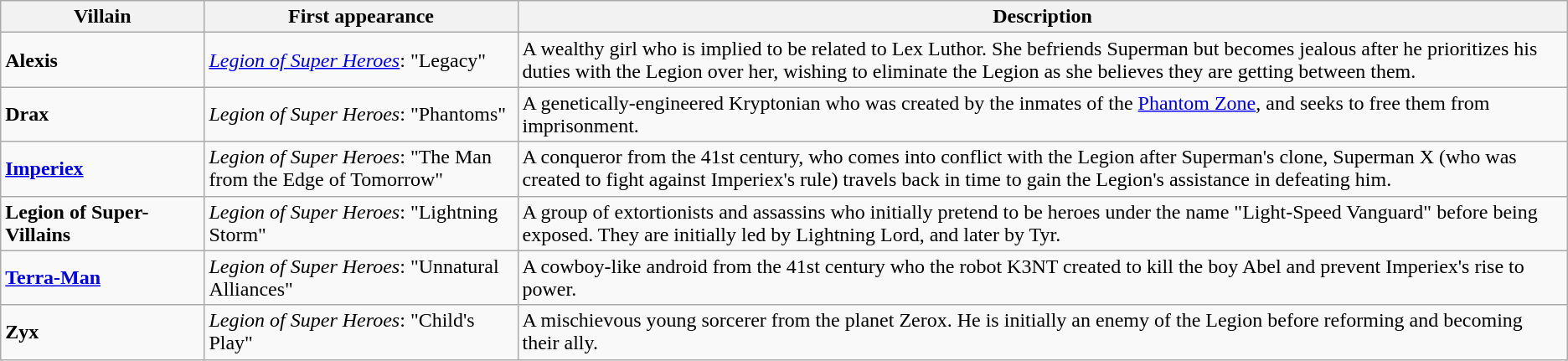<table class="wikitable">
<tr ">
<th style="width:13%;">Villain</th>
<th style="width:20%;">First appearance</th>
<th style="width:67%;">Description</th>
</tr>
<tr>
<td><strong>Alexis</strong></td>
<td><em><a href='#'>Legion of Super Heroes</a></em>: "Legacy"</td>
<td>A wealthy girl who is implied to be related to Lex Luthor. She befriends Superman but becomes jealous after he prioritizes his duties with the Legion over her, wishing to eliminate the Legion as she believes they are getting between them.</td>
</tr>
<tr>
<td><strong>Drax</strong></td>
<td><em>Legion of Super Heroes</em>: "Phantoms"</td>
<td>A genetically-engineered Kryptonian who was created by the inmates of the <a href='#'>Phantom Zone</a>, and seeks to free them from imprisonment.</td>
</tr>
<tr>
<td><strong><a href='#'>Imperiex</a></strong></td>
<td><em>Legion of Super Heroes</em>: "The Man from the Edge of Tomorrow"</td>
<td>A conqueror from the 41st century, who comes into conflict with the Legion after Superman's clone, Superman X (who was created to fight against Imperiex's rule) travels back in time to gain the Legion's assistance in defeating him.</td>
</tr>
<tr>
<td><strong>Legion of Super-Villains</strong></td>
<td><em>Legion of Super Heroes</em>: "Lightning Storm"</td>
<td>A group of extortionists and assassins who initially pretend to be heroes under the name "Light-Speed Vanguard" before being exposed. They are initially led by Lightning Lord, and later by Tyr.</td>
</tr>
<tr>
<td><strong><a href='#'>Terra-Man</a></strong></td>
<td><em>Legion of Super Heroes</em>: "Unnatural Alliances"</td>
<td>A cowboy-like android from the 41st century who the robot K3NT created to kill the boy Abel and prevent Imperiex's rise to power.</td>
</tr>
<tr>
<td><strong>Zyx</strong></td>
<td><em>Legion of Super Heroes</em>: "Child's Play"</td>
<td>A mischievous young sorcerer from the planet Zerox. He is initially an enemy of the Legion before reforming and becoming their ally.</td>
</tr>
</table>
